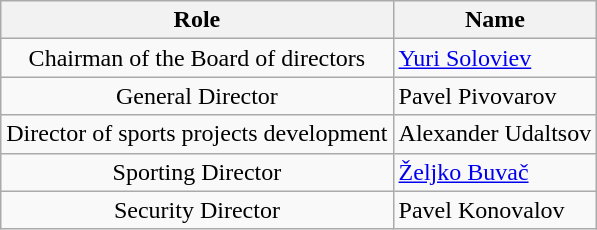<table class="wikitable" style="text-align:center;margin-left:1em">
<tr>
<th>Role</th>
<th>Name</th>
</tr>
<tr>
<td>Chairman of the Board of directors</td>
<td style="text-align:left;"> <a href='#'>Yuri Soloviev</a></td>
</tr>
<tr>
<td>General Director</td>
<td style="text-align:left;"> Pavel Pivovarov</td>
</tr>
<tr>
<td>Director of sports projects development</td>
<td style="text-align:left;"> Alexander Udaltsov</td>
</tr>
<tr>
<td>Sporting Director</td>
<td style="text-align:left;"> <a href='#'>Željko Buvač</a></td>
</tr>
<tr>
<td>Security Director</td>
<td style="text-align:left;"> Pavel Konovalov</td>
</tr>
</table>
